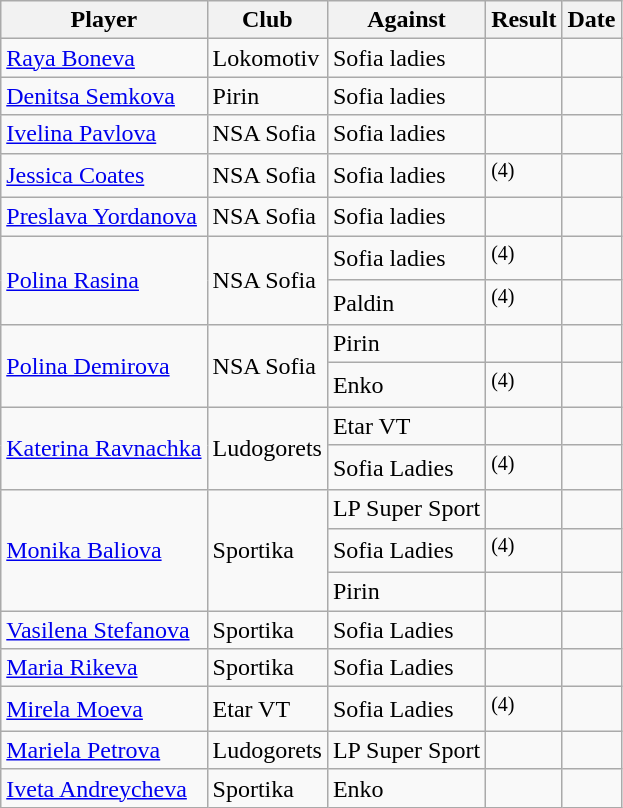<table class="wikitable sortable">
<tr>
<th>Player</th>
<th>Club</th>
<th>Against</th>
<th>Result</th>
<th>Date</th>
</tr>
<tr>
<td> <a href='#'>Raya Boneva</a></td>
<td>Lokomotiv</td>
<td>Sofia ladies</td>
<td></td>
<td></td>
</tr>
<tr>
<td> <a href='#'>Denitsa Semkova</a></td>
<td>Pirin</td>
<td>Sofia ladies</td>
<td></td>
<td></td>
</tr>
<tr>
<td> <a href='#'>Ivelina Pavlova</a></td>
<td>NSA Sofia</td>
<td>Sofia ladies</td>
<td></td>
<td></td>
</tr>
<tr>
<td> <a href='#'>Jessica Coates</a></td>
<td>NSA Sofia</td>
<td>Sofia ladies</td>
<td> <sup>(4)</sup></td>
<td></td>
</tr>
<tr>
<td> <a href='#'>Preslava Yordanova</a></td>
<td>NSA Sofia</td>
<td>Sofia ladies</td>
<td></td>
<td></td>
</tr>
<tr>
<td rowspan=2> <a href='#'>Polina Rasina</a></td>
<td rowspan=2>NSA Sofia</td>
<td>Sofia ladies</td>
<td> <sup>(4)</sup></td>
<td></td>
</tr>
<tr>
<td>Paldin</td>
<td> <sup>(4)</sup></td>
<td></td>
</tr>
<tr>
<td rowspan=2> <a href='#'>Polina Demirova</a></td>
<td rowspan=2>NSA Sofia</td>
<td>Pirin</td>
<td></td>
<td></td>
</tr>
<tr>
<td>Enko</td>
<td> <sup>(4)</sup></td>
<td></td>
</tr>
<tr>
<td rowspan=2> <a href='#'>Katerina Ravnachka</a></td>
<td rowspan=2>Ludogorets</td>
<td>Etar VT</td>
<td></td>
<td></td>
</tr>
<tr>
<td>Sofia Ladies</td>
<td> <sup>(4)</sup></td>
<td></td>
</tr>
<tr>
<td rowspan=3> <a href='#'>Monika Baliova</a></td>
<td rowspan=3>Sportika</td>
<td>LP Super Sport</td>
<td></td>
<td></td>
</tr>
<tr>
<td>Sofia Ladies</td>
<td> <sup>(4)</sup></td>
<td></td>
</tr>
<tr>
<td>Pirin</td>
<td></td>
<td></td>
</tr>
<tr>
<td> <a href='#'>Vasilena Stefanova</a></td>
<td>Sportika</td>
<td>Sofia Ladies</td>
<td></td>
<td></td>
</tr>
<tr>
<td> <a href='#'>Maria Rikeva</a></td>
<td>Sportika</td>
<td>Sofia Ladies</td>
<td></td>
<td></td>
</tr>
<tr>
<td> <a href='#'>Mirela Moeva</a></td>
<td>Etar VT</td>
<td>Sofia Ladies</td>
<td> <sup>(4)</sup></td>
<td></td>
</tr>
<tr>
<td> <a href='#'>Mariela Petrova</a></td>
<td>Ludogorets</td>
<td>LP Super Sport</td>
<td></td>
<td></td>
</tr>
<tr>
<td> <a href='#'>Iveta Andreycheva</a></td>
<td>Sportika</td>
<td>Enko</td>
<td></td>
<td></td>
</tr>
</table>
